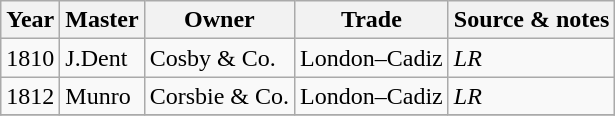<table class=" wikitable">
<tr>
<th>Year</th>
<th>Master</th>
<th>Owner</th>
<th>Trade</th>
<th>Source & notes</th>
</tr>
<tr>
<td>1810</td>
<td>J.Dent</td>
<td>Cosby & Co.</td>
<td>London–Cadiz</td>
<td><em>LR</em></td>
</tr>
<tr>
<td>1812</td>
<td>Munro</td>
<td>Corsbie & Co.</td>
<td>London–Cadiz</td>
<td><em>LR</em></td>
</tr>
<tr>
</tr>
</table>
